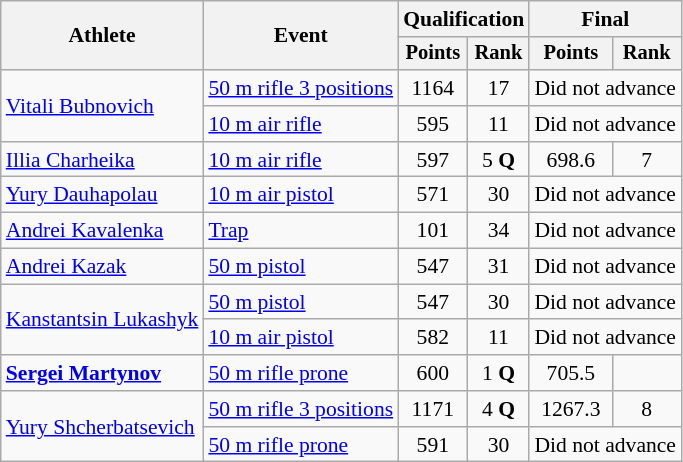<table class="wikitable" style="font-size:90%">
<tr>
<th rowspan="2">Athlete</th>
<th rowspan="2">Event</th>
<th colspan=2>Qualification</th>
<th colspan=2>Final</th>
</tr>
<tr style="font-size:95%">
<th>Points</th>
<th>Rank</th>
<th>Points</th>
<th>Rank</th>
</tr>
<tr align=center>
<td align=left rowspan=2><a href='#'>Vitali Bubnovich</a></td>
<td align=left><a href='#'>50 m rifle 3 positions</a></td>
<td>1164</td>
<td>17</td>
<td colspan=2>Did not advance</td>
</tr>
<tr align=center>
<td align=left><a href='#'>10 m air rifle</a></td>
<td>595</td>
<td>11</td>
<td colspan=2>Did not advance</td>
</tr>
<tr align=center>
<td align=left><a href='#'>Illia Charheika</a></td>
<td align=left><a href='#'>10 m air rifle</a></td>
<td>597</td>
<td>5 <strong>Q</strong></td>
<td>698.6</td>
<td>7</td>
</tr>
<tr align=center>
<td align=left><a href='#'>Yury Dauhapolau</a></td>
<td align=left><a href='#'>10 m air pistol</a></td>
<td>571</td>
<td>30</td>
<td colspan=2>Did not advance</td>
</tr>
<tr align=center>
<td align=left><a href='#'>Andrei Kavalenka</a></td>
<td align=left><a href='#'>Trap</a></td>
<td>101</td>
<td>34</td>
<td colspan=2>Did not advance</td>
</tr>
<tr align=center>
<td align=left><a href='#'>Andrei Kazak</a></td>
<td align=left><a href='#'>50 m pistol</a></td>
<td>547</td>
<td>31</td>
<td colspan=2>Did not advance</td>
</tr>
<tr align=center>
<td align=left rowspan=2><a href='#'>Kanstantsin Lukashyk</a></td>
<td align=left><a href='#'>50 m pistol</a></td>
<td>547</td>
<td>30</td>
<td colspan=2>Did not advance</td>
</tr>
<tr align=center>
<td align=left><a href='#'>10 m air pistol</a></td>
<td>582</td>
<td>11</td>
<td colspan=2>Did not advance</td>
</tr>
<tr align=center>
<td align=left><strong><a href='#'>Sergei Martynov</a></strong></td>
<td align=left><a href='#'>50 m rifle prone</a></td>
<td>600</td>
<td>1 <strong>Q</strong></td>
<td>705.5</td>
<td></td>
</tr>
<tr align=center>
<td align=left rowspan=2><a href='#'>Yury Shcherbatsevich</a></td>
<td align=left><a href='#'>50 m rifle 3 positions</a></td>
<td>1171</td>
<td>4 <strong>Q</strong></td>
<td>1267.3</td>
<td>8</td>
</tr>
<tr align=center>
<td align=left><a href='#'>50 m rifle prone</a></td>
<td>591</td>
<td>30</td>
<td colspan=2>Did not advance</td>
</tr>
</table>
